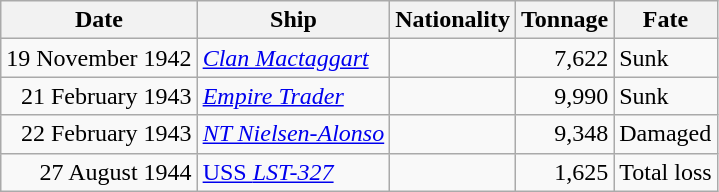<table class="wikitable sortable">
<tr>
<th>Date</th>
<th>Ship</th>
<th>Nationality</th>
<th>Tonnage</th>
<th>Fate</th>
</tr>
<tr>
<td align="right">19 November 1942</td>
<td align="left"><a href='#'><em>Clan Mactaggart</em></a></td>
<td align="left"></td>
<td align="right">7,622</td>
<td align="left">Sunk</td>
</tr>
<tr>
<td align="right">21 February 1943</td>
<td align="left"><a href='#'><em>Empire Trader</em></a></td>
<td align="left"></td>
<td align="right">9,990</td>
<td>Sunk</td>
</tr>
<tr>
<td align="right">22 February 1943</td>
<td align="left"><a href='#'><em>NT Nielsen-Alonso</em></a></td>
<td align="left"></td>
<td align="right">9,348</td>
<td align="left">Damaged</td>
</tr>
<tr>
<td align="right">27 August 1944</td>
<td align="left"><a href='#'>USS <em>LST-327</em></a></td>
<td align="left"></td>
<td align="right">1,625</td>
<td align="left">Total loss</td>
</tr>
</table>
